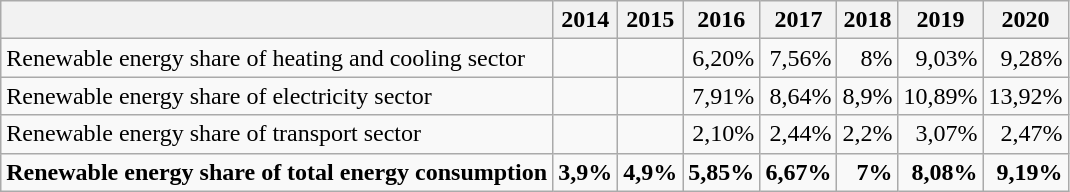<table class="wikitable" style="text-align: right; text-align: right&quot">
<tr>
<th></th>
<th>2014</th>
<th>2015</th>
<th>2016</th>
<th>2017</th>
<th>2018</th>
<th>2019</th>
<th>2020</th>
</tr>
<tr>
<td align="left">Renewable energy share of heating and cooling sector</td>
<td></td>
<td></td>
<td>6,20%</td>
<td>7,56%</td>
<td>8%</td>
<td>9,03%</td>
<td>9,28%</td>
</tr>
<tr>
<td align="left">Renewable energy share of electricity sector</td>
<td></td>
<td></td>
<td>7,91%</td>
<td>8,64%</td>
<td>8,9%</td>
<td>10,89%</td>
<td>13,92%</td>
</tr>
<tr>
<td align="left">Renewable energy share of transport sector</td>
<td></td>
<td></td>
<td>2,10%</td>
<td>2,44%</td>
<td>2,2%</td>
<td>3,07%</td>
<td>2,47%</td>
</tr>
<tr>
<td align="left"><strong>Renewable energy share of total energy consumption</strong></td>
<td><strong>3,9%</strong></td>
<td><strong>4,9%</strong></td>
<td><strong>5,85%</strong></td>
<td><strong>6,67%</strong></td>
<td><strong>7%</strong></td>
<td><strong>8,08%</strong></td>
<td><strong>9,19%</strong></td>
</tr>
</table>
